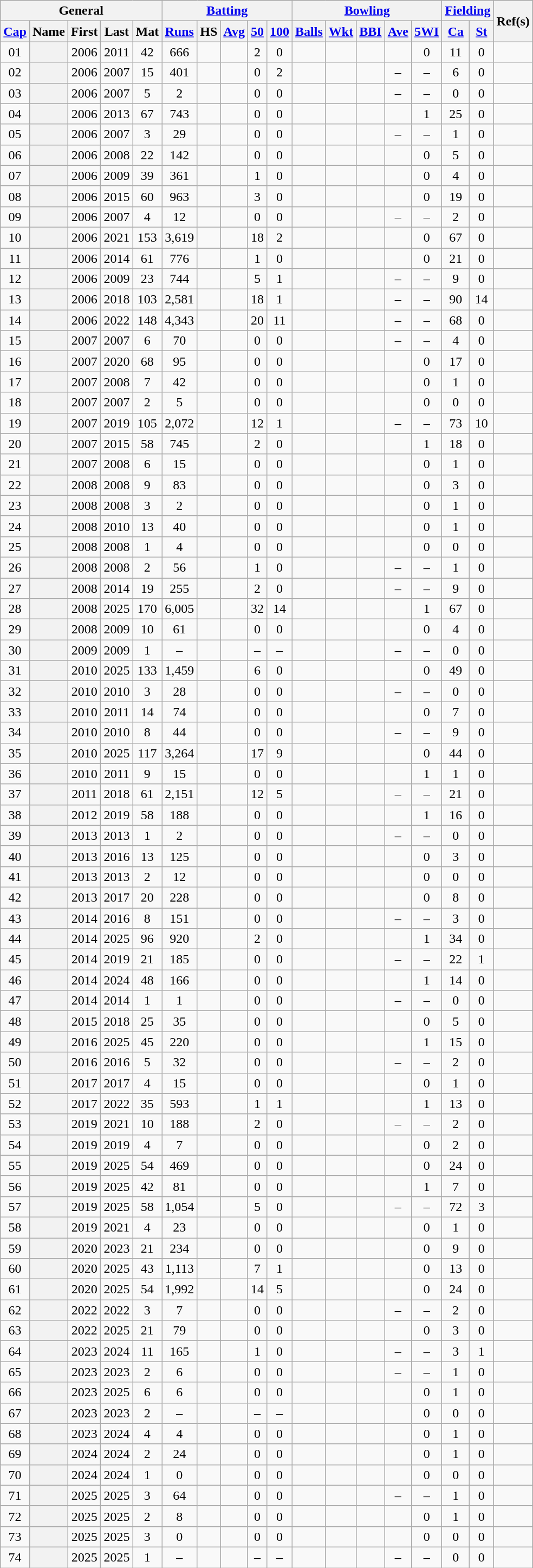<table class="wikitable sortable plainrowheaders">
<tr class="unsortable">
<th scope="col" colspan=5>General</th>
<th scope="col" colspan=5><a href='#'>Batting</a></th>
<th scope="col" colspan=5><a href='#'>Bowling</a></th>
<th scope="col" colspan=2><a href='#'>Fielding</a></th>
<th scope="col" rowspan=2 class="unsortable">Ref(s)</th>
</tr>
<tr align="center">
<th><a href='#'>Cap</a></th>
<th>Name</th>
<th>First</th>
<th>Last</th>
<th>Mat</th>
<th><a href='#'>Runs</a></th>
<th>HS</th>
<th><a href='#'>Avg</a></th>
<th><a href='#'>50</a></th>
<th><a href='#'>100</a></th>
<th><a href='#'>Balls</a></th>
<th><a href='#'>Wkt</a></th>
<th><a href='#'>BBI</a></th>
<th><a href='#'>Ave</a></th>
<th><a href='#'>5WI</a></th>
<th><a href='#'>Ca</a></th>
<th><a href='#'>St</a></th>
</tr>
<tr align="center">
<td><span>0</span>1</td>
<th scope="row"></th>
<td>2006</td>
<td>2011</td>
<td>42</td>
<td>666</td>
<td></td>
<td></td>
<td>2</td>
<td>0</td>
<td></td>
<td></td>
<td></td>
<td></td>
<td>0</td>
<td>11</td>
<td>0</td>
<td></td>
</tr>
<tr align="center">
<td><span>0</span>2</td>
<th scope="row"> </th>
<td>2006</td>
<td>2007</td>
<td>15</td>
<td>401</td>
<td></td>
<td></td>
<td>0</td>
<td>2</td>
<td></td>
<td></td>
<td></td>
<td>–</td>
<td>–</td>
<td>6</td>
<td>0</td>
<td></td>
</tr>
<tr align="center">
<td><span>0</span>3</td>
<th scope="row"></th>
<td>2006</td>
<td>2007</td>
<td>5</td>
<td>2</td>
<td></td>
<td></td>
<td>0</td>
<td>0</td>
<td></td>
<td></td>
<td></td>
<td>–</td>
<td>–</td>
<td>0</td>
<td>0</td>
<td></td>
</tr>
<tr align="center">
<td><span>0</span>4</td>
<th scope="row"> </th>
<td>2006</td>
<td>2013</td>
<td>67</td>
<td>743</td>
<td></td>
<td></td>
<td>0</td>
<td>0</td>
<td></td>
<td></td>
<td></td>
<td></td>
<td>1</td>
<td>25</td>
<td>0</td>
<td></td>
</tr>
<tr align="center">
<td><span>0</span>5</td>
<th scope="row"></th>
<td>2006</td>
<td>2007</td>
<td>3</td>
<td>29</td>
<td></td>
<td></td>
<td>0</td>
<td>0</td>
<td></td>
<td></td>
<td></td>
<td>–</td>
<td>–</td>
<td>1</td>
<td>0</td>
<td></td>
</tr>
<tr align="center">
<td><span>0</span>6</td>
<th scope="row"></th>
<td>2006</td>
<td>2008</td>
<td>22</td>
<td>142</td>
<td></td>
<td></td>
<td>0</td>
<td>0</td>
<td></td>
<td></td>
<td></td>
<td></td>
<td>0</td>
<td>5</td>
<td>0</td>
<td></td>
</tr>
<tr align="center">
<td><span>0</span>7</td>
<th scope="row"> </th>
<td>2006</td>
<td>2009</td>
<td>39</td>
<td>361</td>
<td></td>
<td></td>
<td>1</td>
<td>0</td>
<td></td>
<td></td>
<td></td>
<td></td>
<td>0</td>
<td>4</td>
<td>0</td>
<td></td>
</tr>
<tr align="center">
<td><span>0</span>8</td>
<th scope="row"></th>
<td>2006</td>
<td>2015</td>
<td>60</td>
<td>963</td>
<td></td>
<td></td>
<td>3</td>
<td>0</td>
<td></td>
<td></td>
<td></td>
<td></td>
<td>0</td>
<td>19</td>
<td>0</td>
<td></td>
</tr>
<tr align="center">
<td><span>0</span>9</td>
<th scope="row"></th>
<td>2006</td>
<td>2007</td>
<td>4</td>
<td>12</td>
<td></td>
<td></td>
<td>0</td>
<td>0</td>
<td></td>
<td></td>
<td></td>
<td>–</td>
<td>–</td>
<td>2</td>
<td>0</td>
<td></td>
</tr>
<tr align="center">
<td>10</td>
<th scope="row"> </th>
<td>2006</td>
<td>2021</td>
<td>153</td>
<td>3,619</td>
<td></td>
<td></td>
<td>18</td>
<td>2</td>
<td></td>
<td></td>
<td></td>
<td></td>
<td>0</td>
<td>67</td>
<td>0</td>
<td></td>
</tr>
<tr align="center">
<td>11</td>
<th scope="row"></th>
<td>2006</td>
<td>2014</td>
<td>61</td>
<td>776</td>
<td></td>
<td></td>
<td>1</td>
<td>0</td>
<td></td>
<td></td>
<td></td>
<td></td>
<td>0</td>
<td>21</td>
<td>0</td>
<td></td>
</tr>
<tr align="center">
<td>12</td>
<th scope="row"></th>
<td>2006</td>
<td>2009</td>
<td>23</td>
<td>744</td>
<td></td>
<td></td>
<td>5</td>
<td>1</td>
<td></td>
<td></td>
<td></td>
<td>–</td>
<td>–</td>
<td>9</td>
<td>0</td>
<td></td>
</tr>
<tr align="center">
<td>13</td>
<th scope="row"> </th>
<td>2006</td>
<td>2018</td>
<td>103</td>
<td>2,581</td>
<td></td>
<td></td>
<td>18</td>
<td>1</td>
<td></td>
<td></td>
<td></td>
<td>–</td>
<td>–</td>
<td>90</td>
<td>14</td>
<td></td>
</tr>
<tr align="center">
<td>14</td>
<th scope="row"> </th>
<td>2006</td>
<td>2022</td>
<td>148</td>
<td>4,343</td>
<td></td>
<td></td>
<td>20</td>
<td>11</td>
<td></td>
<td></td>
<td></td>
<td>–</td>
<td>–</td>
<td>68</td>
<td>0</td>
<td></td>
</tr>
<tr align="center">
<td>15</td>
<th scope="row"></th>
<td>2007</td>
<td>2007</td>
<td>6</td>
<td>70</td>
<td></td>
<td></td>
<td>0</td>
<td>0</td>
<td></td>
<td></td>
<td></td>
<td>–</td>
<td>–</td>
<td>4</td>
<td>0</td>
<td></td>
</tr>
<tr align="center">
<td>16</td>
<th scope="row"></th>
<td>2007</td>
<td>2020</td>
<td>68</td>
<td>95</td>
<td></td>
<td></td>
<td>0</td>
<td>0</td>
<td></td>
<td></td>
<td></td>
<td></td>
<td>0</td>
<td>17</td>
<td>0</td>
<td></td>
</tr>
<tr align="center">
<td>17</td>
<th scope="row"></th>
<td>2007</td>
<td>2008</td>
<td>7</td>
<td>42</td>
<td></td>
<td></td>
<td>0</td>
<td>0</td>
<td></td>
<td></td>
<td></td>
<td></td>
<td>0</td>
<td>1</td>
<td>0</td>
<td></td>
</tr>
<tr align="center">
<td>18</td>
<th scope="row"></th>
<td>2007</td>
<td>2007</td>
<td>2</td>
<td>5</td>
<td></td>
<td></td>
<td>0</td>
<td>0</td>
<td></td>
<td></td>
<td></td>
<td></td>
<td>0</td>
<td>0</td>
<td>0</td>
<td></td>
</tr>
<tr align="center">
<td>19</td>
<th scope="row"> </th>
<td>2007</td>
<td>2019</td>
<td>105</td>
<td>2,072</td>
<td></td>
<td></td>
<td>12</td>
<td>1</td>
<td></td>
<td></td>
<td></td>
<td>–</td>
<td>–</td>
<td>73</td>
<td>10</td>
<td></td>
</tr>
<tr align="center">
<td>20</td>
<th scope="row"></th>
<td>2007</td>
<td>2015</td>
<td>58</td>
<td>745</td>
<td></td>
<td></td>
<td>2</td>
<td>0</td>
<td></td>
<td></td>
<td></td>
<td></td>
<td>1</td>
<td>18</td>
<td>0</td>
<td></td>
</tr>
<tr align="center">
<td>21</td>
<th scope="row"></th>
<td>2007</td>
<td>2008</td>
<td>6</td>
<td>15</td>
<td></td>
<td></td>
<td>0</td>
<td>0</td>
<td></td>
<td></td>
<td></td>
<td></td>
<td>0</td>
<td>1</td>
<td>0</td>
<td></td>
</tr>
<tr align="center">
<td>22</td>
<th scope="row"></th>
<td>2008</td>
<td>2008</td>
<td>9</td>
<td>83</td>
<td></td>
<td></td>
<td>0</td>
<td>0</td>
<td></td>
<td></td>
<td></td>
<td></td>
<td>0</td>
<td>3</td>
<td>0</td>
<td></td>
</tr>
<tr align="center">
<td>23</td>
<th scope="row"></th>
<td>2008</td>
<td>2008</td>
<td>3</td>
<td>2</td>
<td></td>
<td></td>
<td>0</td>
<td>0</td>
<td></td>
<td></td>
<td></td>
<td></td>
<td>0</td>
<td>1</td>
<td>0</td>
<td></td>
</tr>
<tr align="center">
<td>24</td>
<th scope="row"></th>
<td>2008</td>
<td>2010</td>
<td>13</td>
<td>40</td>
<td></td>
<td></td>
<td>0</td>
<td>0</td>
<td></td>
<td></td>
<td></td>
<td></td>
<td>0</td>
<td>1</td>
<td>0</td>
<td></td>
</tr>
<tr align="center">
<td>25</td>
<th scope="row"></th>
<td>2008</td>
<td>2008</td>
<td>1</td>
<td>4</td>
<td></td>
<td></td>
<td>0</td>
<td>0</td>
<td></td>
<td></td>
<td></td>
<td></td>
<td>0</td>
<td>0</td>
<td>0</td>
<td></td>
</tr>
<tr align="center">
<td>26</td>
<th scope="row"></th>
<td>2008</td>
<td>2008</td>
<td>2</td>
<td>56</td>
<td></td>
<td></td>
<td>1</td>
<td>0</td>
<td></td>
<td></td>
<td></td>
<td>–</td>
<td>–</td>
<td>1</td>
<td>0</td>
<td></td>
</tr>
<tr align="center">
<td>27</td>
<th scope="row"></th>
<td>2008</td>
<td>2014</td>
<td>19</td>
<td>255</td>
<td></td>
<td></td>
<td>2</td>
<td>0</td>
<td></td>
<td></td>
<td></td>
<td>–</td>
<td>–</td>
<td>9</td>
<td>0</td>
<td></td>
</tr>
<tr align="center">
<td>28</td>
<th scope="row"> </th>
<td>2008</td>
<td>2025</td>
<td>170</td>
<td>6,005</td>
<td></td>
<td></td>
<td>32</td>
<td>14</td>
<td></td>
<td></td>
<td></td>
<td></td>
<td>1</td>
<td>67</td>
<td>0</td>
<td></td>
</tr>
<tr align="center">
<td>29</td>
<th scope="row"></th>
<td>2008</td>
<td>2009</td>
<td>10</td>
<td>61</td>
<td></td>
<td></td>
<td>0</td>
<td>0</td>
<td></td>
<td></td>
<td></td>
<td></td>
<td>0</td>
<td>4</td>
<td>0</td>
<td></td>
</tr>
<tr align="center">
<td>30</td>
<th scope="row"></th>
<td>2009</td>
<td>2009</td>
<td>1</td>
<td>–</td>
<td></td>
<td></td>
<td>–</td>
<td>–</td>
<td></td>
<td></td>
<td></td>
<td>–</td>
<td>–</td>
<td>0</td>
<td>0</td>
<td></td>
</tr>
<tr align="center">
<td>31</td>
<th scope="row"></th>
<td>2010</td>
<td>2025</td>
<td>133</td>
<td>1,459</td>
<td></td>
<td></td>
<td>6</td>
<td>0</td>
<td></td>
<td></td>
<td></td>
<td></td>
<td>0</td>
<td>49</td>
<td>0</td>
<td></td>
</tr>
<tr align="center">
<td>32</td>
<th scope="row"></th>
<td>2010</td>
<td>2010</td>
<td>3</td>
<td>28</td>
<td></td>
<td></td>
<td>0</td>
<td>0</td>
<td></td>
<td></td>
<td></td>
<td>–</td>
<td>–</td>
<td>0</td>
<td>0</td>
<td></td>
</tr>
<tr align="center">
<td>33</td>
<th scope="row"></th>
<td>2010</td>
<td>2011</td>
<td>14</td>
<td>74</td>
<td></td>
<td></td>
<td>0</td>
<td>0</td>
<td></td>
<td></td>
<td></td>
<td></td>
<td>0</td>
<td>7</td>
<td>0</td>
<td></td>
</tr>
<tr align="center">
<td>34</td>
<th scope="row"> </th>
<td>2010</td>
<td>2010</td>
<td>8</td>
<td>44</td>
<td></td>
<td></td>
<td>0</td>
<td>0</td>
<td></td>
<td></td>
<td></td>
<td>–</td>
<td>–</td>
<td>9</td>
<td>0</td>
<td></td>
</tr>
<tr align="center">
<td>35</td>
<th scope="row"> </th>
<td>2010</td>
<td>2025</td>
<td>117</td>
<td>3,264</td>
<td></td>
<td></td>
<td>17</td>
<td>9</td>
<td></td>
<td></td>
<td></td>
<td></td>
<td>0</td>
<td>44</td>
<td>0</td>
<td></td>
</tr>
<tr align="center">
<td>36</td>
<th scope="row"></th>
<td>2010</td>
<td>2011</td>
<td>9</td>
<td>15</td>
<td></td>
<td></td>
<td>0</td>
<td>0</td>
<td></td>
<td></td>
<td></td>
<td></td>
<td>1</td>
<td>1</td>
<td>0</td>
<td></td>
</tr>
<tr align="center">
<td>37</td>
<th scope="row"></th>
<td>2011</td>
<td>2018</td>
<td>61</td>
<td>2,151</td>
<td></td>
<td></td>
<td>12</td>
<td>5</td>
<td></td>
<td></td>
<td></td>
<td>–</td>
<td>–</td>
<td>21</td>
<td>0</td>
<td></td>
</tr>
<tr align="center">
<td>38</td>
<th scope="row"></th>
<td>2012</td>
<td>2019</td>
<td>58</td>
<td>188</td>
<td></td>
<td></td>
<td>0</td>
<td>0</td>
<td></td>
<td></td>
<td></td>
<td></td>
<td>1</td>
<td>16</td>
<td>0</td>
<td></td>
</tr>
<tr align="center">
<td>39</td>
<th scope="row"></th>
<td>2013</td>
<td>2013</td>
<td>1</td>
<td>2</td>
<td></td>
<td></td>
<td>0</td>
<td>0</td>
<td></td>
<td></td>
<td></td>
<td>–</td>
<td>–</td>
<td>0</td>
<td>0</td>
<td></td>
</tr>
<tr align="center">
<td>40</td>
<th scope="row"></th>
<td>2013</td>
<td>2016</td>
<td>13</td>
<td>125</td>
<td></td>
<td></td>
<td>0</td>
<td>0</td>
<td></td>
<td></td>
<td></td>
<td></td>
<td>0</td>
<td>3</td>
<td>0</td>
<td></td>
</tr>
<tr align="center">
<td>41</td>
<th scope="row"></th>
<td>2013</td>
<td>2013</td>
<td>2</td>
<td>12</td>
<td></td>
<td></td>
<td>0</td>
<td>0</td>
<td></td>
<td></td>
<td></td>
<td></td>
<td>0</td>
<td>0</td>
<td>0</td>
<td></td>
</tr>
<tr align="center">
<td>42</td>
<th scope="row"></th>
<td>2013</td>
<td>2017</td>
<td>20</td>
<td>228</td>
<td></td>
<td></td>
<td>0</td>
<td>0</td>
<td></td>
<td></td>
<td></td>
<td></td>
<td>0</td>
<td>8</td>
<td>0</td>
<td></td>
</tr>
<tr align="center">
<td>43</td>
<th scope="row"></th>
<td>2014</td>
<td>2016</td>
<td>8</td>
<td>151</td>
<td></td>
<td></td>
<td>0</td>
<td>0</td>
<td></td>
<td></td>
<td></td>
<td>–</td>
<td>–</td>
<td>3</td>
<td>0</td>
<td></td>
</tr>
<tr align="center">
<td>44</td>
<th scope="row"></th>
<td>2014</td>
<td>2025</td>
<td>96</td>
<td>920</td>
<td></td>
<td></td>
<td>2</td>
<td>0</td>
<td></td>
<td></td>
<td></td>
<td></td>
<td>1</td>
<td>34</td>
<td>0</td>
<td></td>
</tr>
<tr align="center">
<td>45</td>
<th scope="row"> </th>
<td>2014</td>
<td>2019</td>
<td>21</td>
<td>185</td>
<td></td>
<td></td>
<td>0</td>
<td>0</td>
<td></td>
<td></td>
<td></td>
<td>–</td>
<td>–</td>
<td>22</td>
<td>1</td>
<td></td>
</tr>
<tr align="center">
<td>46</td>
<th scope="row"></th>
<td>2014</td>
<td>2024</td>
<td>48</td>
<td>166</td>
<td></td>
<td></td>
<td>0</td>
<td>0</td>
<td></td>
<td></td>
<td></td>
<td></td>
<td>1</td>
<td>14</td>
<td>0</td>
<td></td>
</tr>
<tr align="center">
<td>47</td>
<th scope="row"></th>
<td>2014</td>
<td>2014</td>
<td>1</td>
<td>1</td>
<td></td>
<td></td>
<td>0</td>
<td>0</td>
<td></td>
<td></td>
<td></td>
<td>–</td>
<td>–</td>
<td>0</td>
<td>0</td>
<td></td>
</tr>
<tr align="center">
<td>48</td>
<th scope="row"></th>
<td>2015</td>
<td>2018</td>
<td>25</td>
<td>35</td>
<td></td>
<td></td>
<td>0</td>
<td>0</td>
<td></td>
<td></td>
<td></td>
<td></td>
<td>0</td>
<td>5</td>
<td>0</td>
<td></td>
</tr>
<tr align="center">
<td>49</td>
<th scope="row"></th>
<td>2016</td>
<td>2025</td>
<td>45</td>
<td>220</td>
<td></td>
<td></td>
<td>0</td>
<td>0</td>
<td></td>
<td></td>
<td></td>
<td></td>
<td>1</td>
<td>15</td>
<td>0</td>
<td></td>
</tr>
<tr align="center">
<td>50</td>
<th scope="row"></th>
<td>2016</td>
<td>2016</td>
<td>5</td>
<td>32</td>
<td></td>
<td></td>
<td>0</td>
<td>0</td>
<td></td>
<td></td>
<td></td>
<td>–</td>
<td>–</td>
<td>2</td>
<td>0</td>
<td></td>
</tr>
<tr align="center">
<td>51</td>
<th scope="row"></th>
<td>2017</td>
<td>2017</td>
<td>4</td>
<td>15</td>
<td></td>
<td></td>
<td>0</td>
<td>0</td>
<td></td>
<td></td>
<td></td>
<td></td>
<td>0</td>
<td>1</td>
<td>0</td>
<td></td>
</tr>
<tr align="center">
<td>52</td>
<th scope="row"></th>
<td>2017</td>
<td>2022</td>
<td>35</td>
<td>593</td>
<td></td>
<td></td>
<td>1</td>
<td>1</td>
<td></td>
<td></td>
<td></td>
<td></td>
<td>1</td>
<td>13</td>
<td>0</td>
<td></td>
</tr>
<tr align="center">
<td>53</td>
<th scope="row"></th>
<td>2019</td>
<td>2021</td>
<td>10</td>
<td>188</td>
<td></td>
<td></td>
<td>2</td>
<td>0</td>
<td></td>
<td></td>
<td></td>
<td>–</td>
<td>–</td>
<td>2</td>
<td>0</td>
<td></td>
</tr>
<tr align="center">
<td>54</td>
<th scope="row"></th>
<td>2019</td>
<td>2019</td>
<td>4</td>
<td>7</td>
<td></td>
<td></td>
<td>0</td>
<td>0</td>
<td></td>
<td></td>
<td></td>
<td></td>
<td>0</td>
<td>2</td>
<td>0</td>
<td></td>
</tr>
<tr align="center">
<td>55</td>
<th scope="row"></th>
<td>2019</td>
<td>2025</td>
<td>54</td>
<td>469</td>
<td></td>
<td></td>
<td>0</td>
<td>0</td>
<td></td>
<td></td>
<td></td>
<td></td>
<td>0</td>
<td>24</td>
<td>0</td>
<td></td>
</tr>
<tr align="center">
<td>56</td>
<th scope="row"></th>
<td>2019</td>
<td>2025</td>
<td>42</td>
<td>81</td>
<td></td>
<td></td>
<td>0</td>
<td>0</td>
<td></td>
<td></td>
<td></td>
<td></td>
<td>1</td>
<td>7</td>
<td>0</td>
<td></td>
</tr>
<tr align="center">
<td>57</td>
<th scope="row"> </th>
<td>2019</td>
<td>2025</td>
<td>58</td>
<td>1,054</td>
<td></td>
<td></td>
<td>5</td>
<td>0</td>
<td></td>
<td></td>
<td></td>
<td>–</td>
<td>–</td>
<td>72</td>
<td>3</td>
<td></td>
</tr>
<tr align="center">
<td>58</td>
<th scope="row"></th>
<td>2019</td>
<td>2021</td>
<td>4</td>
<td>23</td>
<td></td>
<td></td>
<td>0</td>
<td>0</td>
<td></td>
<td></td>
<td></td>
<td></td>
<td>0</td>
<td>1</td>
<td>0</td>
<td></td>
</tr>
<tr align="center">
<td>59</td>
<th scope="row"></th>
<td>2020</td>
<td>2023</td>
<td>21</td>
<td>234</td>
<td></td>
<td></td>
<td>0</td>
<td>0</td>
<td></td>
<td></td>
<td></td>
<td></td>
<td>0</td>
<td>9</td>
<td>0</td>
<td></td>
</tr>
<tr align="center">
<td>60</td>
<th scope="row"></th>
<td>2020</td>
<td>2025</td>
<td>43</td>
<td>1,113</td>
<td></td>
<td></td>
<td>7</td>
<td>1</td>
<td></td>
<td></td>
<td></td>
<td></td>
<td>0</td>
<td>13</td>
<td>0</td>
<td></td>
</tr>
<tr align="center">
<td>61</td>
<th scope="row"></th>
<td>2020</td>
<td>2025</td>
<td>54</td>
<td>1,992</td>
<td></td>
<td></td>
<td>14</td>
<td>5</td>
<td></td>
<td></td>
<td></td>
<td></td>
<td>0</td>
<td>24</td>
<td>0</td>
<td></td>
</tr>
<tr align="center">
<td>62</td>
<th scope="row"> </th>
<td>2022</td>
<td>2022</td>
<td>3</td>
<td>7</td>
<td></td>
<td></td>
<td>0</td>
<td>0</td>
<td></td>
<td></td>
<td></td>
<td>–</td>
<td>–</td>
<td>2</td>
<td>0</td>
<td></td>
</tr>
<tr align="center">
<td>63</td>
<th scope="row"></th>
<td>2022</td>
<td>2025</td>
<td>21</td>
<td>79</td>
<td></td>
<td></td>
<td>0</td>
<td>0</td>
<td></td>
<td></td>
<td></td>
<td></td>
<td>0</td>
<td>3</td>
<td>0</td>
<td></td>
</tr>
<tr align="center">
<td>64</td>
<th scope="row"> </th>
<td>2023</td>
<td>2024</td>
<td>11</td>
<td>165</td>
<td></td>
<td></td>
<td>1</td>
<td>0</td>
<td></td>
<td></td>
<td></td>
<td>–</td>
<td>–</td>
<td>3</td>
<td>1</td>
<td></td>
</tr>
<tr align="center">
<td>65</td>
<th scope="row"></th>
<td>2023</td>
<td>2023</td>
<td>2</td>
<td>6</td>
<td></td>
<td></td>
<td>0</td>
<td>0</td>
<td></td>
<td></td>
<td></td>
<td>–</td>
<td>–</td>
<td>1</td>
<td>0</td>
<td></td>
</tr>
<tr align="center">
<td>66</td>
<th scope="row"></th>
<td>2023</td>
<td>2025</td>
<td>6</td>
<td>6</td>
<td></td>
<td></td>
<td>0</td>
<td>0</td>
<td></td>
<td></td>
<td></td>
<td></td>
<td>0</td>
<td>1</td>
<td>0</td>
<td></td>
</tr>
<tr align="center">
<td>67</td>
<th scope="row"></th>
<td>2023</td>
<td>2023</td>
<td>2</td>
<td>–</td>
<td></td>
<td></td>
<td>–</td>
<td>–</td>
<td></td>
<td></td>
<td></td>
<td></td>
<td>0</td>
<td>0</td>
<td>0</td>
<td></td>
</tr>
<tr align="center">
<td>68</td>
<th scope="row"></th>
<td>2023</td>
<td>2024</td>
<td>4</td>
<td>4</td>
<td></td>
<td></td>
<td>0</td>
<td>0</td>
<td></td>
<td></td>
<td></td>
<td></td>
<td>0</td>
<td>1</td>
<td>0</td>
<td></td>
</tr>
<tr align="center">
<td>69</td>
<th scope="row"></th>
<td>2024</td>
<td>2024</td>
<td>2</td>
<td>24</td>
<td></td>
<td></td>
<td>0</td>
<td>0</td>
<td></td>
<td></td>
<td></td>
<td></td>
<td>0</td>
<td>1</td>
<td>0</td>
<td></td>
</tr>
<tr align="center">
<td>70</td>
<th scope="row"></th>
<td>2024</td>
<td>2024</td>
<td>1</td>
<td>0</td>
<td></td>
<td></td>
<td>0</td>
<td>0</td>
<td></td>
<td></td>
<td></td>
<td></td>
<td>0</td>
<td>0</td>
<td>0</td>
<td></td>
</tr>
<tr align="center">
<td>71</td>
<th scope="row"></th>
<td>2025</td>
<td>2025</td>
<td>3</td>
<td>64</td>
<td></td>
<td></td>
<td>0</td>
<td>0</td>
<td></td>
<td></td>
<td></td>
<td>–</td>
<td>–</td>
<td>1</td>
<td>0</td>
<td></td>
</tr>
<tr align="center">
<td>72</td>
<th scope="row"></th>
<td>2025</td>
<td>2025</td>
<td>2</td>
<td>8</td>
<td></td>
<td></td>
<td>0</td>
<td>0</td>
<td></td>
<td></td>
<td></td>
<td></td>
<td>0</td>
<td>1</td>
<td>0</td>
<td></td>
</tr>
<tr align="center">
<td>73</td>
<th scope="row"></th>
<td>2025</td>
<td>2025</td>
<td>3</td>
<td>0</td>
<td></td>
<td></td>
<td>0</td>
<td>0</td>
<td></td>
<td></td>
<td></td>
<td></td>
<td>0</td>
<td>0</td>
<td>0</td>
<td></td>
</tr>
<tr align="center">
<td>74</td>
<th scope="row"></th>
<td>2025</td>
<td>2025</td>
<td>1</td>
<td>–</td>
<td></td>
<td></td>
<td>–</td>
<td>–</td>
<td></td>
<td></td>
<td></td>
<td>–</td>
<td>–</td>
<td>0</td>
<td>0</td>
<td></td>
</tr>
</table>
